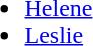<table style="width:90%;">
<tr>
<td><br><ul><li><a href='#'>Helene</a></li><li><a href='#'>Leslie</a></li></ul></td>
</tr>
</table>
